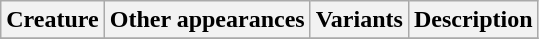<table class="wikitable">
<tr ">
<th>Creature</th>
<th>Other appearances</th>
<th>Variants</th>
<th>Description</th>
</tr>
<tr>
</tr>
</table>
